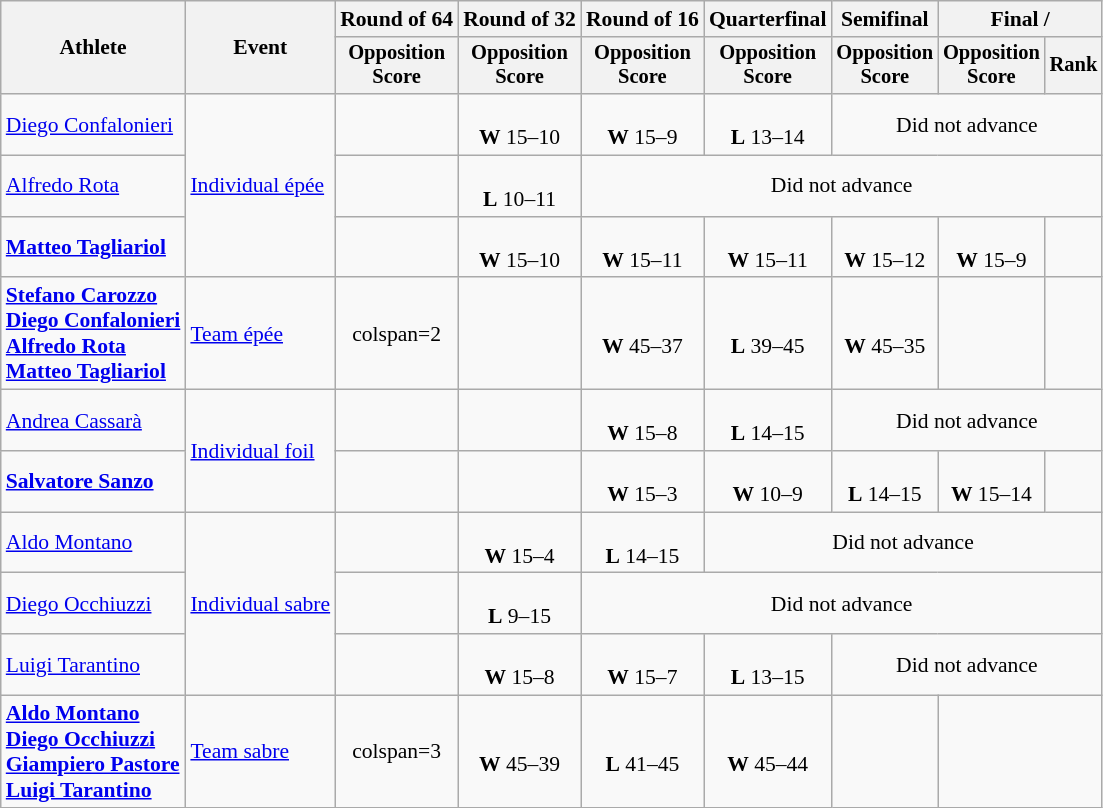<table class="wikitable" style="font-size:90%">
<tr>
<th rowspan="2">Athlete</th>
<th rowspan="2">Event</th>
<th>Round of 64</th>
<th>Round of 32</th>
<th>Round of 16</th>
<th>Quarterfinal</th>
<th>Semifinal</th>
<th colspan=2>Final / </th>
</tr>
<tr style="font-size:95%">
<th>Opposition <br> Score</th>
<th>Opposition <br> Score</th>
<th>Opposition <br> Score</th>
<th>Opposition <br> Score</th>
<th>Opposition <br> Score</th>
<th>Opposition <br> Score</th>
<th>Rank</th>
</tr>
<tr align=center>
<td align=left><a href='#'>Diego Confalonieri</a></td>
<td align=left rowspan=3><a href='#'>Individual épée</a></td>
<td></td>
<td><br><strong>W</strong> 15–10</td>
<td><br><strong>W</strong> 15–9</td>
<td><br><strong>L</strong> 13–14</td>
<td colspan=3>Did not advance</td>
</tr>
<tr align=center>
<td align=left><a href='#'>Alfredo Rota</a></td>
<td></td>
<td><br><strong>L</strong> 10–11</td>
<td colspan=5>Did not advance</td>
</tr>
<tr align=center>
<td align=left><strong><a href='#'>Matteo Tagliariol</a></strong></td>
<td></td>
<td><br><strong>W</strong> 15–10</td>
<td><br><strong>W</strong> 15–11</td>
<td><br><strong>W</strong> 15–11</td>
<td><br><strong>W</strong> 15–12</td>
<td><br><strong>W</strong> 15–9</td>
<td></td>
</tr>
<tr align=center>
<td align=left><strong><a href='#'>Stefano Carozzo</a><br><a href='#'>Diego Confalonieri</a><br><a href='#'>Alfredo Rota</a><br><a href='#'>Matteo Tagliariol</a></strong></td>
<td align=left><a href='#'>Team épée</a></td>
<td>colspan=2 </td>
<td></td>
<td><br><strong>W</strong> 45–37</td>
<td><br><strong>L</strong> 39–45</td>
<td><br><strong>W</strong> 45–35</td>
<td></td>
</tr>
<tr align=center>
<td align=left><a href='#'>Andrea Cassarà</a></td>
<td align=left rowspan=2><a href='#'>Individual foil</a></td>
<td></td>
<td></td>
<td><br><strong>W</strong> 15–8</td>
<td><br><strong>L</strong> 14–15</td>
<td colspan=3>Did not advance</td>
</tr>
<tr align=center>
<td align=left><strong><a href='#'>Salvatore Sanzo</a></strong></td>
<td></td>
<td></td>
<td><br><strong>W</strong> 15–3</td>
<td><br><strong>W</strong> 10–9</td>
<td><br><strong>L</strong> 14–15</td>
<td><br><strong>W</strong> 15–14</td>
<td></td>
</tr>
<tr align=center>
<td align=left><a href='#'>Aldo Montano</a></td>
<td align=left rowspan=3><a href='#'>Individual sabre</a></td>
<td></td>
<td><br><strong>W</strong> 15–4</td>
<td><br><strong>L</strong> 14–15</td>
<td colspan=4>Did not advance</td>
</tr>
<tr align=center>
<td align=left><a href='#'>Diego Occhiuzzi</a></td>
<td></td>
<td><br><strong>L</strong> 9–15</td>
<td colspan=5>Did not advance</td>
</tr>
<tr align=center>
<td align=left><a href='#'>Luigi Tarantino</a></td>
<td></td>
<td><br><strong>W</strong> 15–8</td>
<td><br><strong>W</strong> 15–7</td>
<td><br><strong>L</strong> 13–15</td>
<td colspan=3>Did not advance</td>
</tr>
<tr align=center>
<td align=left><strong><a href='#'>Aldo Montano</a><br><a href='#'>Diego Occhiuzzi</a><br><a href='#'>Giampiero Pastore</a><br><a href='#'>Luigi Tarantino</a></strong></td>
<td align=left><a href='#'>Team sabre</a></td>
<td>colspan=3 </td>
<td><br><strong>W</strong> 45–39</td>
<td><br><strong>L</strong> 41–45</td>
<td><br><strong>W</strong> 45–44</td>
<td></td>
</tr>
</table>
